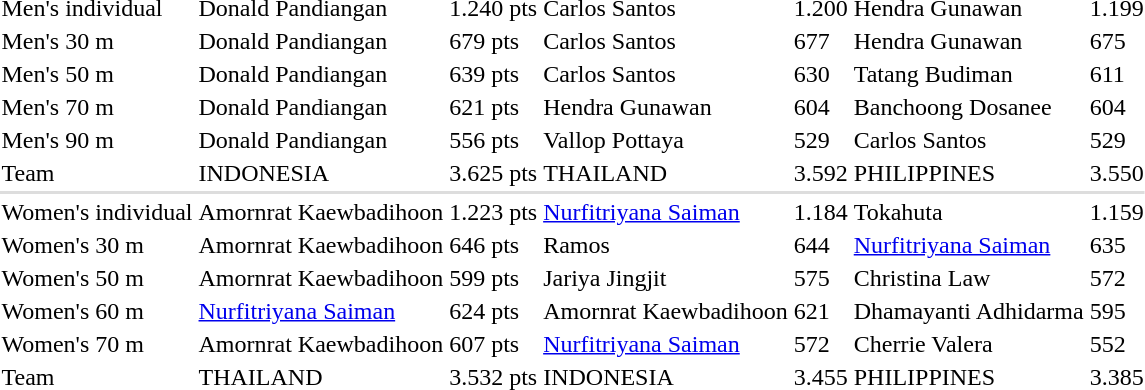<table>
<tr>
<td>Men's individual</td>
<td> Donald Pandiangan</td>
<td>1.240 pts</td>
<td> Carlos Santos</td>
<td>1.200</td>
<td> Hendra Gunawan</td>
<td>1.199</td>
</tr>
<tr>
<td>Men's 30 m</td>
<td> Donald Pandiangan</td>
<td>679 pts</td>
<td> Carlos Santos</td>
<td>677</td>
<td> Hendra Gunawan</td>
<td>675</td>
</tr>
<tr>
<td>Men's 50 m</td>
<td> Donald Pandiangan</td>
<td>639 pts</td>
<td> Carlos Santos</td>
<td>630</td>
<td> Tatang Budiman</td>
<td>611</td>
</tr>
<tr>
<td>Men's 70 m</td>
<td> Donald Pandiangan</td>
<td>621 pts</td>
<td> Hendra Gunawan</td>
<td>604</td>
<td> Banchoong Dosanee</td>
<td>604</td>
</tr>
<tr>
<td>Men's 90 m</td>
<td> Donald Pandiangan</td>
<td>556 pts</td>
<td> Vallop Pottaya</td>
<td>529</td>
<td> Carlos Santos</td>
<td>529</td>
</tr>
<tr>
<td>Team</td>
<td> INDONESIA</td>
<td>3.625 pts</td>
<td> THAILAND</td>
<td>3.592</td>
<td>PHILIPPINES</td>
<td>3.550</td>
</tr>
<tr bgcolor=#DDDDDD>
<td colspan=7></td>
</tr>
<tr>
<td>Women's individual</td>
<td> Amornrat Kaewbadihoon</td>
<td>1.223 pts</td>
<td> <a href='#'>Nurfitriyana Saiman</a></td>
<td>1.184</td>
<td> Tokahuta</td>
<td>1.159</td>
</tr>
<tr>
<td>Women's 30 m</td>
<td> Amornrat Kaewbadihoon</td>
<td>646 pts</td>
<td> Ramos</td>
<td>644</td>
<td> <a href='#'>Nurfitriyana Saiman</a></td>
<td>635</td>
</tr>
<tr>
<td>Women's 50 m</td>
<td> Amornrat Kaewbadihoon</td>
<td>599 pts</td>
<td> Jariya Jingjit</td>
<td>575</td>
<td> Christina Law</td>
<td>572</td>
</tr>
<tr>
<td>Women's 60 m</td>
<td> <a href='#'>Nurfitriyana Saiman</a></td>
<td>624 pts</td>
<td> Amornrat Kaewbadihoon</td>
<td>621</td>
<td> Dhamayanti Adhidarma</td>
<td>595</td>
</tr>
<tr>
<td>Women's 70 m</td>
<td> Amornrat Kaewbadihoon</td>
<td>607 pts</td>
<td> <a href='#'>Nurfitriyana Saiman</a></td>
<td>572</td>
<td> Cherrie Valera</td>
<td>552</td>
</tr>
<tr>
<td>Team</td>
<td> THAILAND</td>
<td>3.532 pts</td>
<td> INDONESIA</td>
<td>3.455</td>
<td>PHILIPPINES</td>
<td>3.385</td>
</tr>
</table>
